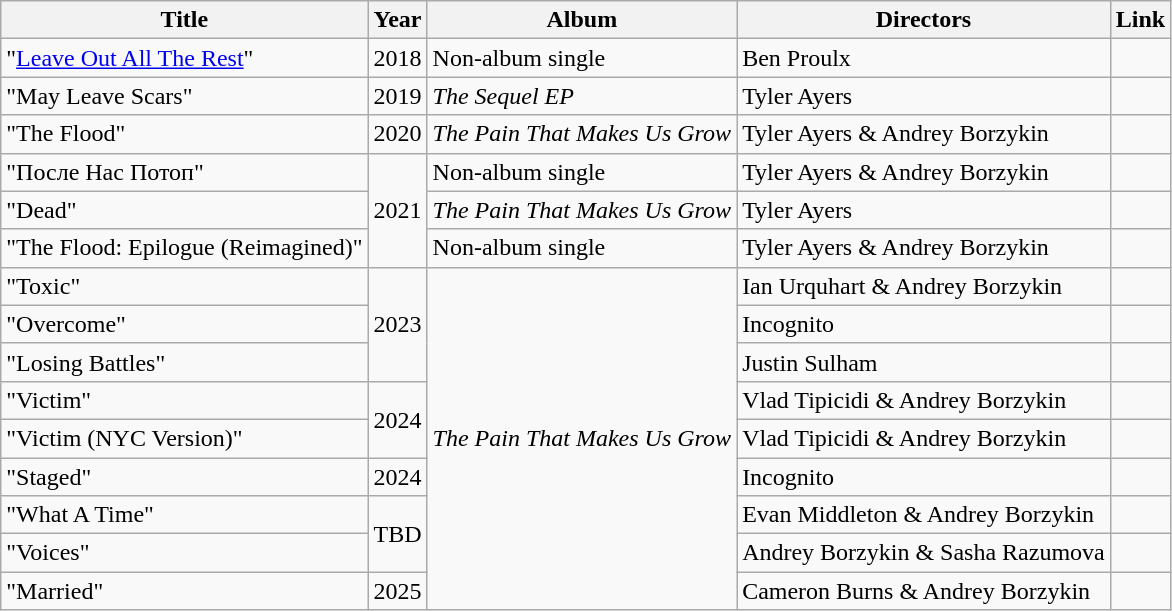<table class="wikitable">
<tr>
<th>Title</th>
<th>Year</th>
<th>Album</th>
<th>Directors</th>
<th>Link</th>
</tr>
<tr>
<td>"<a href='#'>Leave Out All The Rest</a>"</td>
<td>2018</td>
<td>Non-album single</td>
<td>Ben Proulx</td>
<td></td>
</tr>
<tr>
<td>"May Leave Scars"</td>
<td>2019</td>
<td><em>The Sequel EP</em></td>
<td>Tyler Ayers</td>
<td></td>
</tr>
<tr>
<td>"The Flood"</td>
<td>2020</td>
<td><em>The Pain That Makes Us Grow</em></td>
<td>Tyler Ayers & Andrey Borzykin</td>
<td></td>
</tr>
<tr>
<td>"После Нас Потоп"</td>
<td rowspan="3">2021</td>
<td>Non-album single</td>
<td>Tyler Ayers & Andrey Borzykin</td>
<td></td>
</tr>
<tr>
<td>"Dead"</td>
<td><em>The Pain That Makes Us Grow</em></td>
<td>Tyler Ayers</td>
<td></td>
</tr>
<tr>
<td>"The Flood: Epilogue (Reimagined)"</td>
<td>Non-album single</td>
<td>Tyler Ayers & Andrey Borzykin</td>
<td></td>
</tr>
<tr>
<td>"Toxic"</td>
<td rowspan="3">2023</td>
<td rowspan="9"><em>The Pain That Makes Us Grow</em></td>
<td>Ian Urquhart & Andrey Borzykin</td>
<td></td>
</tr>
<tr>
<td>"Overcome"</td>
<td>Incognito</td>
<td></td>
</tr>
<tr>
<td>"Losing Battles"</td>
<td>Justin Sulham</td>
<td></td>
</tr>
<tr>
<td>"Victim"</td>
<td rowspan="2">2024</td>
<td>Vlad Tipicidi & Andrey Borzykin</td>
<td></td>
</tr>
<tr>
<td>"Victim (NYC Version)"</td>
<td>Vlad Tipicidi & Andrey Borzykin</td>
<td></td>
</tr>
<tr>
<td>"Staged"</td>
<td>2024</td>
<td>Incognito</td>
<td></td>
</tr>
<tr>
<td>"What A Time"</td>
<td rowspan="2">TBD</td>
<td>Evan Middleton & Andrey Borzykin</td>
<td></td>
</tr>
<tr>
<td>"Voices"</td>
<td>Andrey Borzykin & Sasha Razumova</td>
<td></td>
</tr>
<tr>
<td>"Married"</td>
<td>2025</td>
<td>Cameron Burns & Andrey Borzykin</td>
<td></td>
</tr>
</table>
